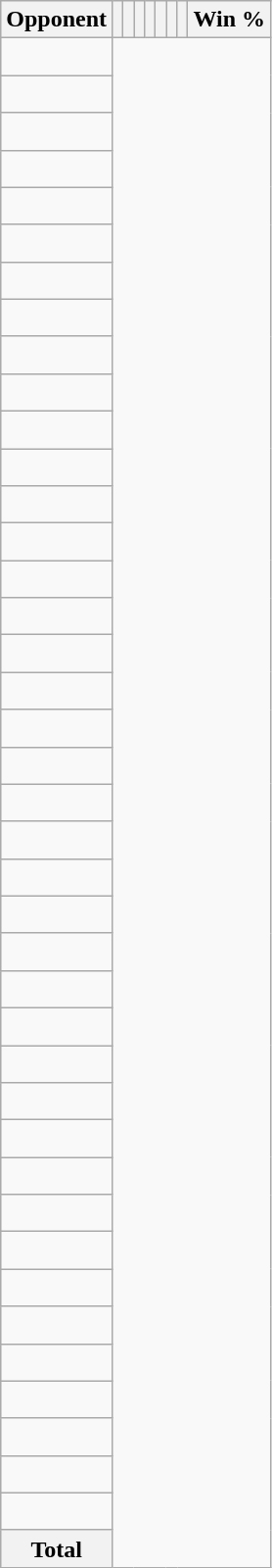<table class="wikitable sortable collapsible collapsed" style="text-align: center;">
<tr>
<th>Opponent</th>
<th></th>
<th></th>
<th></th>
<th></th>
<th></th>
<th></th>
<th></th>
<th>Win %</th>
</tr>
<tr>
<td align="left"><br></td>
</tr>
<tr>
<td align="left"><br></td>
</tr>
<tr>
<td align="left"><br></td>
</tr>
<tr>
<td align="left"><br></td>
</tr>
<tr>
<td align="left"><br></td>
</tr>
<tr>
<td align="left"><br></td>
</tr>
<tr>
<td align="left"><br></td>
</tr>
<tr>
<td align="left"><br></td>
</tr>
<tr>
<td align="left"><br></td>
</tr>
<tr>
<td align="left"><br></td>
</tr>
<tr>
<td align="left"><br></td>
</tr>
<tr>
<td align="left"><br></td>
</tr>
<tr>
<td align="left"><br></td>
</tr>
<tr>
<td align="left"><br></td>
</tr>
<tr>
<td align="left"><br></td>
</tr>
<tr>
<td align="left"><br></td>
</tr>
<tr>
<td align="left"><br></td>
</tr>
<tr>
<td align="left"><br></td>
</tr>
<tr>
<td align="left"><br></td>
</tr>
<tr>
<td align="left"><br></td>
</tr>
<tr>
<td align="left"><br></td>
</tr>
<tr>
<td align="left"><br></td>
</tr>
<tr>
<td align="left"><br></td>
</tr>
<tr>
<td align="left"><br></td>
</tr>
<tr>
<td align="left"><br></td>
</tr>
<tr>
<td align="left"><br></td>
</tr>
<tr>
<td align="left"><br></td>
</tr>
<tr>
<td align="left"><br></td>
</tr>
<tr>
<td align="left"><br></td>
</tr>
<tr>
<td align="left"><br></td>
</tr>
<tr>
<td align="left"><br></td>
</tr>
<tr>
<td align="left"><br></td>
</tr>
<tr>
<td align="left"><br></td>
</tr>
<tr>
<td align="left"><br></td>
</tr>
<tr>
<td align="left"><br></td>
</tr>
<tr>
<td align="left"><br></td>
</tr>
<tr>
<td align="left"><br></td>
</tr>
<tr>
<td align="left"><br></td>
</tr>
<tr>
<td align="left"><br></td>
</tr>
<tr>
<td align="left"><br></td>
</tr>
<tr class="sortbottom">
<th>Total<br></th>
</tr>
</table>
